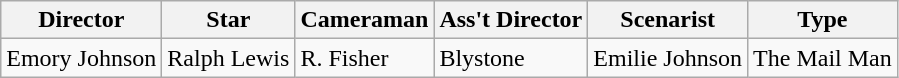<table class="wikitable" style="margin-right: auto; border: none;">
<tr>
<th style=max-width:6em>Director</th>
<th style=max-width:6em>Star</th>
<th style=max-width:6em>Cameraman</th>
<th style=max-width:12em>Ass't Director</th>
<th style=max-width:6em>Scenarist</th>
<th style=max-width:6em>Type</th>
</tr>
<tr>
<td>Emory Johnson</td>
<td>Ralph Lewis</td>
<td>R. Fisher</td>
<td>Blystone</td>
<td>Emilie Johnson</td>
<td>The Mail Man</td>
</tr>
</table>
